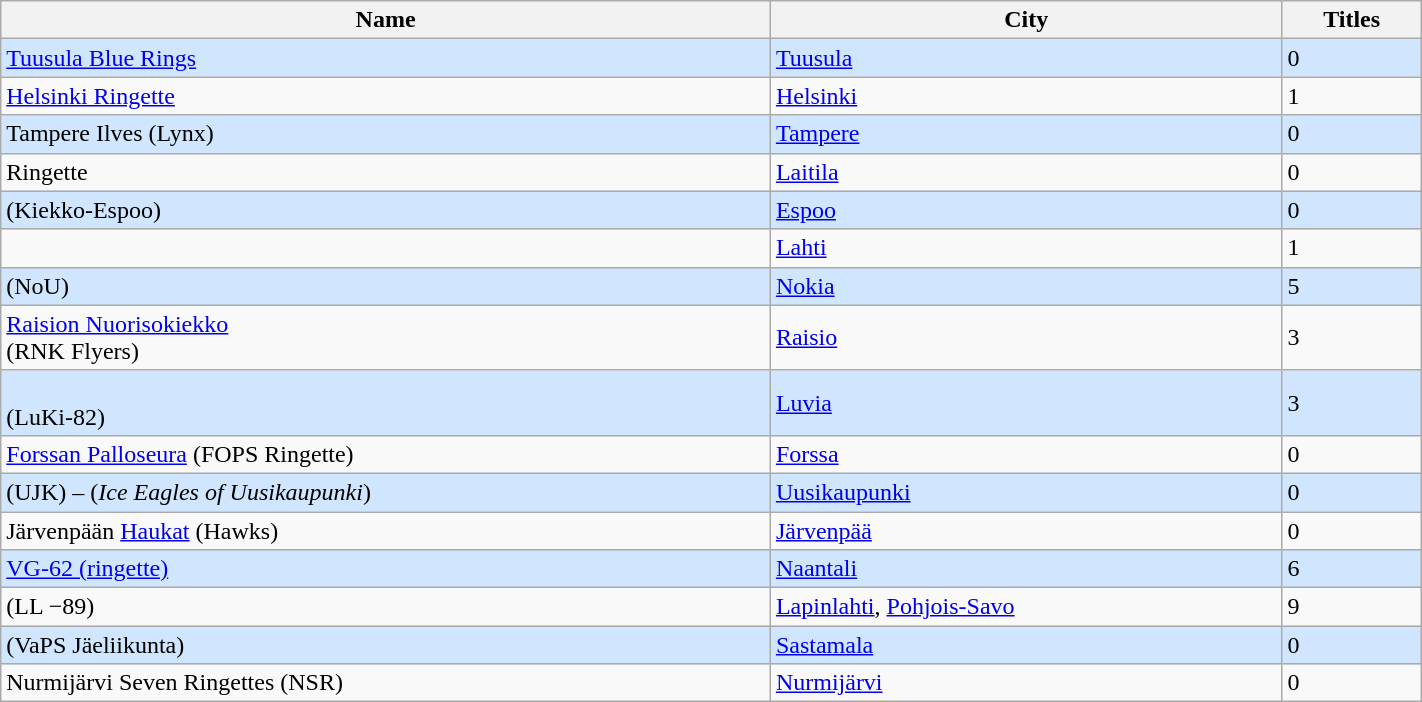<table class="wikitable" width="75%">
<tr>
<th>Name</th>
<th>City</th>
<th>Titles</th>
</tr>
<tr style="background: #D0E6FF;">
<td><a href='#'>Tuusula Blue Rings</a></td>
<td> <a href='#'>Tuusula</a></td>
<td>0</td>
</tr>
<tr>
<td><a href='#'>Helsinki Ringette</a></td>
<td> <a href='#'>Helsinki</a></td>
<td>1</td>
</tr>
<tr style="background: #D0E6FF;">
<td>Tampere Ilves (Lynx)</td>
<td> <a href='#'>Tampere</a></td>
<td>0</td>
</tr>
<tr>
<td> Ringette</td>
<td> <a href='#'>Laitila</a></td>
<td>0</td>
</tr>
<tr style="background: #D0E6FF;">
<td> (Kiekko-Espoo)</td>
<td> <a href='#'>Espoo</a></td>
<td>0</td>
</tr>
<tr>
<td></td>
<td> <a href='#'>Lahti</a></td>
<td>1</td>
</tr>
<tr style="background: #D0E6FF;">
<td> (NoU)</td>
<td> <a href='#'>Nokia</a></td>
<td>5</td>
</tr>
<tr>
<td><a href='#'>Raision Nuorisokiekko</a><br>(RNK Flyers)</td>
<td> <a href='#'>Raisio</a></td>
<td>3</td>
</tr>
<tr style="background: #D0E6FF;">
<td><br>(LuKi-82)</td>
<td> <a href='#'>Luvia</a></td>
<td>3</td>
</tr>
<tr>
<td><a href='#'>Forssan Palloseura</a> (FOPS Ringette)</td>
<td> <a href='#'>Forssa</a></td>
<td>0</td>
</tr>
<tr style="background: #D0E6FF;">
<td> (UJK) – (<em>Ice Eagles of Uusikaupunki</em>)</td>
<td> <a href='#'>Uusikaupunki</a></td>
<td>0</td>
</tr>
<tr>
<td>Järvenpään <a href='#'>Haukat</a> (Hawks)</td>
<td> <a href='#'>Järvenpää</a></td>
<td>0</td>
</tr>
<tr style="background: #D0E6FF;">
<td><a href='#'>VG-62 (ringette)</a></td>
<td> <a href='#'>Naantali</a></td>
<td>6</td>
</tr>
<tr>
<td> (LL −89)</td>
<td> <a href='#'>Lapinlahti</a>, <a href='#'>Pohjois-Savo</a></td>
<td>9</td>
</tr>
<tr style="background: #D0E6FF;">
<td> (VaPS Jäeliikunta)</td>
<td> <a href='#'>Sastamala</a></td>
<td>0</td>
</tr>
<tr>
<td>Nurmijärvi Seven Ringettes (NSR)</td>
<td> <a href='#'>Nurmijärvi</a></td>
<td>0</td>
</tr>
</table>
